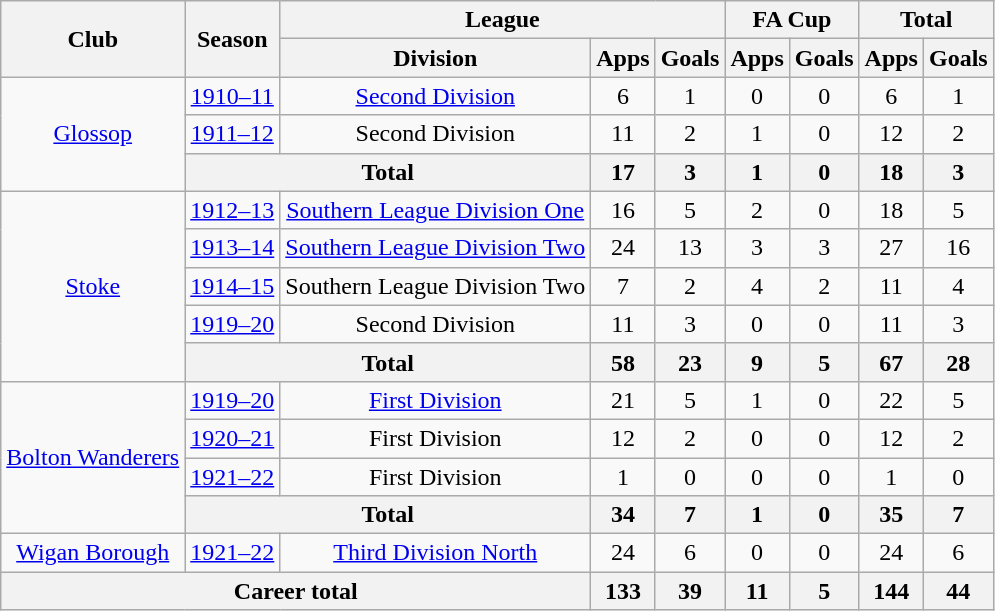<table class="wikitable" style="text-align: center;">
<tr>
<th rowspan="2">Club</th>
<th rowspan="2">Season</th>
<th colspan="3">League</th>
<th colspan="2">FA Cup</th>
<th colspan="2">Total</th>
</tr>
<tr>
<th>Division</th>
<th>Apps</th>
<th>Goals</th>
<th>Apps</th>
<th>Goals</th>
<th>Apps</th>
<th>Goals</th>
</tr>
<tr>
<td rowspan="3"><a href='#'>Glossop</a></td>
<td><a href='#'>1910–11</a></td>
<td><a href='#'>Second Division</a></td>
<td>6</td>
<td>1</td>
<td>0</td>
<td>0</td>
<td>6</td>
<td>1</td>
</tr>
<tr>
<td><a href='#'>1911–12</a></td>
<td>Second Division</td>
<td>11</td>
<td>2</td>
<td>1</td>
<td>0</td>
<td>12</td>
<td>2</td>
</tr>
<tr>
<th colspan=2>Total</th>
<th>17</th>
<th>3</th>
<th>1</th>
<th>0</th>
<th>18</th>
<th>3</th>
</tr>
<tr>
<td rowspan="5"><a href='#'>Stoke</a></td>
<td><a href='#'>1912–13</a></td>
<td><a href='#'>Southern League Division One</a></td>
<td>16</td>
<td>5</td>
<td>2</td>
<td>0</td>
<td>18</td>
<td>5</td>
</tr>
<tr>
<td><a href='#'>1913–14</a></td>
<td><a href='#'>Southern League Division Two</a></td>
<td>24</td>
<td>13</td>
<td>3</td>
<td>3</td>
<td>27</td>
<td>16</td>
</tr>
<tr>
<td><a href='#'>1914–15</a></td>
<td>Southern League Division Two</td>
<td>7</td>
<td>2</td>
<td>4</td>
<td>2</td>
<td>11</td>
<td>4</td>
</tr>
<tr>
<td><a href='#'>1919–20</a></td>
<td>Second Division</td>
<td>11</td>
<td>3</td>
<td>0</td>
<td>0</td>
<td>11</td>
<td>3</td>
</tr>
<tr>
<th colspan=2>Total</th>
<th>58</th>
<th>23</th>
<th>9</th>
<th>5</th>
<th>67</th>
<th>28</th>
</tr>
<tr>
<td rowspan="4"><a href='#'>Bolton Wanderers</a></td>
<td><a href='#'>1919–20</a></td>
<td><a href='#'>First Division</a></td>
<td>21</td>
<td>5</td>
<td>1</td>
<td>0</td>
<td>22</td>
<td>5</td>
</tr>
<tr>
<td><a href='#'>1920–21</a></td>
<td>First Division</td>
<td>12</td>
<td>2</td>
<td>0</td>
<td>0</td>
<td>12</td>
<td>2</td>
</tr>
<tr>
<td><a href='#'>1921–22</a></td>
<td>First Division</td>
<td>1</td>
<td>0</td>
<td>0</td>
<td>0</td>
<td>1</td>
<td>0</td>
</tr>
<tr>
<th colspan=2>Total</th>
<th>34</th>
<th>7</th>
<th>1</th>
<th>0</th>
<th>35</th>
<th>7</th>
</tr>
<tr>
<td><a href='#'>Wigan Borough</a></td>
<td><a href='#'>1921–22</a></td>
<td><a href='#'>Third Division North</a></td>
<td>24</td>
<td>6</td>
<td>0</td>
<td>0</td>
<td>24</td>
<td>6</td>
</tr>
<tr>
<th colspan="3">Career total</th>
<th>133</th>
<th>39</th>
<th>11</th>
<th>5</th>
<th>144</th>
<th>44</th>
</tr>
</table>
